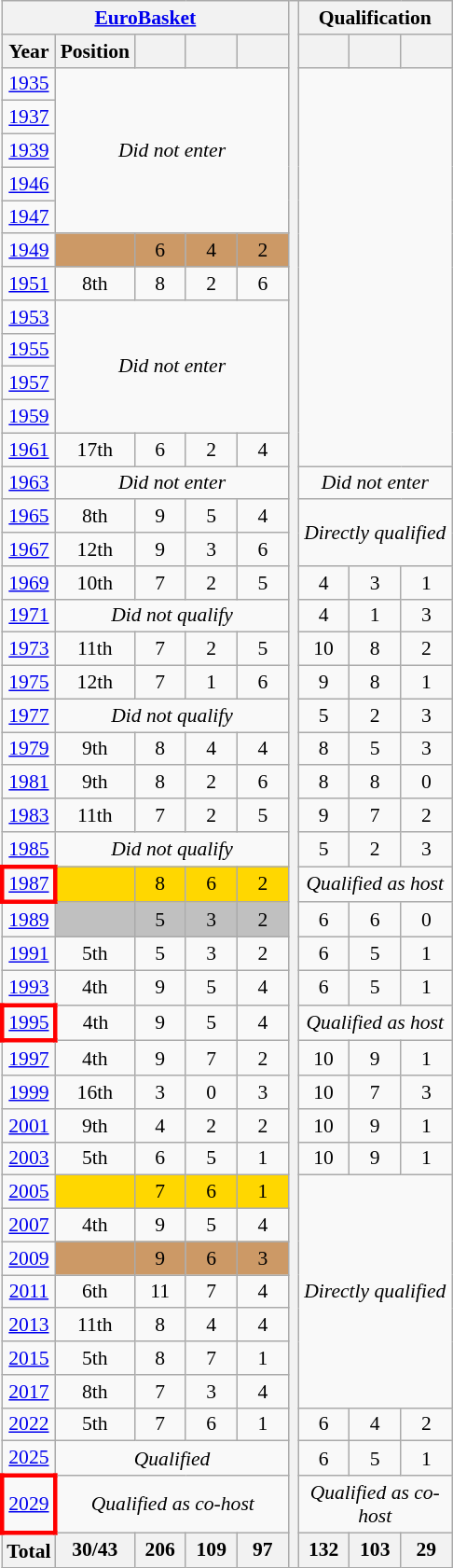<table class="wikitable" style="text-align: center;font-size:90%;">
<tr>
<th colspan=5><a href='#'>EuroBasket</a></th>
<th rowspan=46></th>
<th colspan=3>Qualification</th>
</tr>
<tr>
<th>Year</th>
<th>Position</th>
<th width=30></th>
<th width=30></th>
<th width=30></th>
<th width=30></th>
<th width=30></th>
<th width=30></th>
</tr>
<tr>
<td> <a href='#'>1935</a></td>
<td colspan=4 rowspan=5><em>Did not enter</em></td>
</tr>
<tr>
<td> <a href='#'>1937</a></td>
</tr>
<tr>
<td> <a href='#'>1939</a></td>
</tr>
<tr>
<td> <a href='#'>1946</a></td>
</tr>
<tr>
<td> <a href='#'>1947</a></td>
</tr>
<tr>
<td> <a href='#'>1949</a></td>
<td bgcolor=#cc9966></td>
<td bgcolor=#cc9966>6</td>
<td bgcolor=#cc9966>4</td>
<td bgcolor=#cc9966>2</td>
</tr>
<tr>
<td> <a href='#'>1951</a></td>
<td>8th</td>
<td>8</td>
<td>2</td>
<td>6</td>
</tr>
<tr>
<td> <a href='#'>1953</a></td>
<td colspan=4 rowspan=4><em>Did not enter</em></td>
</tr>
<tr>
<td> <a href='#'>1955</a></td>
</tr>
<tr>
<td> <a href='#'>1957</a></td>
</tr>
<tr>
<td> <a href='#'>1959</a></td>
</tr>
<tr>
<td> <a href='#'>1961</a></td>
<td>17th</td>
<td>6</td>
<td>2</td>
<td>4</td>
</tr>
<tr>
<td> <a href='#'>1963</a></td>
<td colspan=4><em>Did not enter</em></td>
<td colspan=3><em>Did not enter</em></td>
</tr>
<tr>
<td> <a href='#'>1965</a></td>
<td>8th</td>
<td>9</td>
<td>5</td>
<td>4</td>
<td colspan=3 rowspan=2><em>Directly qualified</em></td>
</tr>
<tr>
<td> <a href='#'>1967</a></td>
<td>12th</td>
<td>9</td>
<td>3</td>
<td>6</td>
</tr>
<tr>
<td> <a href='#'>1969</a></td>
<td>10th</td>
<td>7</td>
<td>2</td>
<td>5</td>
<td>4</td>
<td>3</td>
<td>1</td>
</tr>
<tr>
<td> <a href='#'>1971</a></td>
<td colspan=4><em>Did not qualify</em></td>
<td>4</td>
<td>1</td>
<td>3</td>
</tr>
<tr>
<td> <a href='#'>1973</a></td>
<td>11th</td>
<td>7</td>
<td>2</td>
<td>5</td>
<td>10</td>
<td>8</td>
<td>2</td>
</tr>
<tr>
<td> <a href='#'>1975</a></td>
<td>12th</td>
<td>7</td>
<td>1</td>
<td>6</td>
<td>9</td>
<td>8</td>
<td>1</td>
</tr>
<tr>
<td> <a href='#'>1977</a></td>
<td colspan=4><em>Did not qualify</em></td>
<td>5</td>
<td>2</td>
<td>3</td>
</tr>
<tr>
<td> <a href='#'>1979</a></td>
<td>9th</td>
<td>8</td>
<td>4</td>
<td>4</td>
<td>8</td>
<td>5</td>
<td>3</td>
</tr>
<tr>
<td> <a href='#'>1981</a></td>
<td>9th</td>
<td>8</td>
<td>2</td>
<td>6</td>
<td>8</td>
<td>8</td>
<td>0</td>
</tr>
<tr>
<td> <a href='#'>1983</a></td>
<td>11th</td>
<td>7</td>
<td>2</td>
<td>5</td>
<td>9</td>
<td>7</td>
<td>2</td>
</tr>
<tr>
<td> <a href='#'>1985</a></td>
<td colspan=4><em>Did not qualify</em></td>
<td>5</td>
<td>2</td>
<td>3</td>
</tr>
<tr>
<td style="border: 3px solid red"> <a href='#'>1987</a></td>
<td bgcolor=gold></td>
<td bgcolor=gold>8</td>
<td bgcolor=gold>6</td>
<td bgcolor=gold>2</td>
<td colspan=3><em>Qualified as host</em></td>
</tr>
<tr>
<td> <a href='#'>1989</a></td>
<td bgcolor=silver></td>
<td bgcolor=silver>5</td>
<td bgcolor=silver>3</td>
<td bgcolor=silver>2</td>
<td>6</td>
<td>6</td>
<td>0</td>
</tr>
<tr>
<td> <a href='#'>1991</a></td>
<td>5th</td>
<td>5</td>
<td>3</td>
<td>2</td>
<td>6</td>
<td>5</td>
<td>1</td>
</tr>
<tr>
<td> <a href='#'>1993</a></td>
<td>4th</td>
<td>9</td>
<td>5</td>
<td>4</td>
<td>6</td>
<td>5</td>
<td>1</td>
</tr>
<tr>
<td style="border: 3px solid red"> <a href='#'>1995</a></td>
<td>4th</td>
<td>9</td>
<td>5</td>
<td>4</td>
<td colspan=3><em>Qualified as host</em></td>
</tr>
<tr>
<td> <a href='#'>1997</a></td>
<td>4th</td>
<td>9</td>
<td>7</td>
<td>2</td>
<td>10</td>
<td>9</td>
<td>1</td>
</tr>
<tr>
<td> <a href='#'>1999</a></td>
<td>16th</td>
<td>3</td>
<td>0</td>
<td>3</td>
<td>10</td>
<td>7</td>
<td>3</td>
</tr>
<tr>
<td> <a href='#'>2001</a></td>
<td>9th</td>
<td>4</td>
<td>2</td>
<td>2</td>
<td>10</td>
<td>9</td>
<td>1</td>
</tr>
<tr>
<td> <a href='#'>2003</a></td>
<td>5th</td>
<td>6</td>
<td>5</td>
<td>1</td>
<td>10</td>
<td>9</td>
<td>1</td>
</tr>
<tr>
<td> <a href='#'>2005</a></td>
<td bgcolor=gold></td>
<td bgcolor=gold>7</td>
<td bgcolor=gold>6</td>
<td bgcolor=gold>1</td>
<td colspan=3 rowspan=7><em>Directly qualified</em></td>
</tr>
<tr>
<td> <a href='#'>2007</a></td>
<td>4th</td>
<td>9</td>
<td>5</td>
<td>4</td>
</tr>
<tr>
<td> <a href='#'>2009</a></td>
<td bgcolor=#cc9966></td>
<td bgcolor=#cc9966>9</td>
<td bgcolor=#cc9966>6</td>
<td bgcolor=#cc9966>3</td>
</tr>
<tr>
<td> <a href='#'>2011</a></td>
<td>6th</td>
<td>11</td>
<td>7</td>
<td>4</td>
</tr>
<tr>
<td> <a href='#'>2013</a></td>
<td>11th</td>
<td>8</td>
<td>4</td>
<td>4</td>
</tr>
<tr>
<td> <a href='#'>2015</a></td>
<td>5th</td>
<td>8</td>
<td>7</td>
<td>1</td>
</tr>
<tr>
<td> <a href='#'>2017</a></td>
<td>8th</td>
<td>7</td>
<td>3</td>
<td>4</td>
</tr>
<tr>
<td> <a href='#'>2022</a></td>
<td>5th</td>
<td>7</td>
<td>6</td>
<td>1</td>
<td>6</td>
<td>4</td>
<td>2</td>
</tr>
<tr>
<td> <a href='#'>2025</a></td>
<td colspan=4><em>Qualified</em></td>
<td>6</td>
<td>5</td>
<td>1</td>
</tr>
<tr>
<td style="border: 3px solid red"> <a href='#'>2029</a></td>
<td colspan=4><em>Qualified as co-host</em></td>
<td colspan=3><em>Qualified as co-host</em></td>
</tr>
<tr>
<th>Total</th>
<th>30/43</th>
<th>206</th>
<th>109</th>
<th>97</th>
<th>132</th>
<th>103</th>
<th>29</th>
</tr>
</table>
